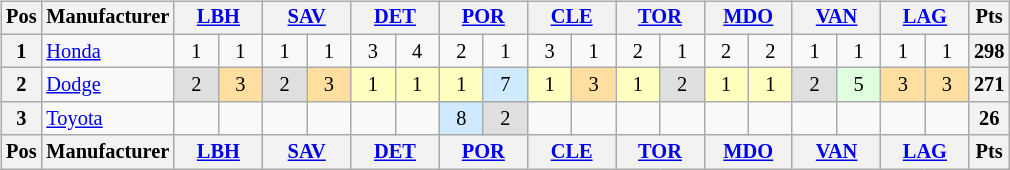<table>
<tr>
<td><br><table class="wikitable" style="font-size: 85%; text-align: center;">
<tr valign="top">
<th valign="middle">Pos</th>
<th valign="middle">Manufacturer</th>
<th colspan="2"><a href='#'>LBH</a><br></th>
<th colspan="2"><a href='#'>SAV</a><br></th>
<th colspan="2"><a href='#'>DET</a><br></th>
<th colspan="2"><a href='#'>POR</a><br></th>
<th colspan="2"><a href='#'>CLE</a><br></th>
<th colspan="2"><a href='#'>TOR</a><br></th>
<th colspan="2"><a href='#'>MDO</a><br></th>
<th colspan="2"><a href='#'>VAN</a><br></th>
<th colspan="2"><a href='#'>LAG</a><br></th>
<th valign="middle">Pts</th>
</tr>
<tr>
<th>1</th>
<td align=left> <a href='#'>Honda</a></td>
<td style="width:23px" style="background:#FFFFBF;">1</td>
<td style="width:23px" style="background:#FFFFBF;">1</td>
<td style="width:23px" style="background:#FFFFBF;">1</td>
<td style="width:23px" style="background:#FFFFBF;">1</td>
<td style="width:23px" style="background:#FFDF9F;">3</td>
<td style="width:23px" style="background:#DFFFDF;">4</td>
<td style="width:23px" style="background:#DFDFDF;">2</td>
<td style="width:23px" style="background:#FFFFBF;">1</td>
<td style="width:23px" style="background:#FFDF9F;">3</td>
<td style="width:23px" style="background:#FFFFBF;">1</td>
<td style="width:23px" style="background:#DFDFDF;">2</td>
<td style="width:23px" style="background:#FFFFBF;">1</td>
<td style="width:23px" style="background:#DFDFDF;">2</td>
<td style="width:23px" style="background:#DFDFDF;">2</td>
<td style="width:23px" style="background:#FFFFBF;">1</td>
<td style="width:23px" style="background:#FFFFBF;">1</td>
<td style="width:23px" style="background:#FFFFBF;">1</td>
<td style="width:23px" style="background:#FFFFBF;">1</td>
<th>298</th>
</tr>
<tr>
<th>2</th>
<td align=left> <a href='#'>Dodge</a></td>
<td style="background:#DFDFDF;">2</td>
<td style="background:#FFDF9F;">3</td>
<td style="background:#DFDFDF;">2</td>
<td style="background:#FFDF9F;">3</td>
<td style="background:#FFFFBF;">1</td>
<td style="background:#FFFFBF;">1</td>
<td style="background:#FFFFBF;">1</td>
<td style="background:#CFEAFF;">7</td>
<td style="background:#FFFFBF;">1</td>
<td style="background:#FFDF9F;">3</td>
<td style="background:#FFFFBF;">1</td>
<td style="background:#DFDFDF;">2</td>
<td style="background:#FFFFBF;">1</td>
<td style="background:#FFFFBF;">1</td>
<td style="background:#DFDFDF;">2</td>
<td style="background:#DFFFDF;">5</td>
<td style="background:#FFDF9F;">3</td>
<td style="background:#FFDF9F;">3</td>
<th>271</th>
</tr>
<tr>
<th>3</th>
<td align=left> <a href='#'>Toyota</a></td>
<td></td>
<td></td>
<td></td>
<td></td>
<td></td>
<td></td>
<td style="background:#CFEAFF;">8</td>
<td style="background:#DFDFDF;">2</td>
<td></td>
<td></td>
<td></td>
<td></td>
<td></td>
<td></td>
<td></td>
<td></td>
<td></td>
<td></td>
<th>26</th>
</tr>
<tr valign="top">
<th valign="middle">Pos</th>
<th valign="middle">Manufacturer</th>
<th colspan="2"><a href='#'>LBH</a><br></th>
<th colspan="2"><a href='#'>SAV</a><br></th>
<th colspan="2"><a href='#'>DET</a><br></th>
<th colspan="2"><a href='#'>POR</a><br></th>
<th colspan="2"><a href='#'>CLE</a><br></th>
<th colspan="2"><a href='#'>TOR</a><br></th>
<th colspan="2"><a href='#'>MDO</a><br></th>
<th colspan="2"><a href='#'>VAN</a><br></th>
<th colspan="2"><a href='#'>LAG</a><br></th>
<th valign="middle">Pts</th>
</tr>
</table>
</td>
<td valign="top"></td>
</tr>
</table>
